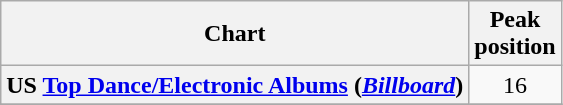<table class="wikitable plainrowheaders sortable" style="text-align:center;" border="1">
<tr>
<th scope="col">Chart</th>
<th scope="col">Peak<br>position</th>
</tr>
<tr>
<th scope="row">US <a href='#'>Top Dance/Electronic Albums</a> (<em><a href='#'>Billboard</a></em>)</th>
<td>16</td>
</tr>
<tr>
</tr>
</table>
